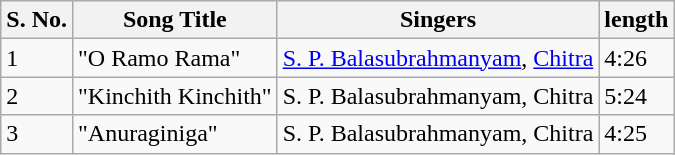<table class="wikitable">
<tr>
<th>S. No.</th>
<th>Song Title</th>
<th>Singers</th>
<th>length</th>
</tr>
<tr>
<td>1</td>
<td>"O Ramo Rama"</td>
<td><a href='#'>S. P. Balasubrahmanyam</a>, <a href='#'>Chitra</a></td>
<td>4:26</td>
</tr>
<tr>
<td>2</td>
<td>"Kinchith Kinchith"</td>
<td>S. P. Balasubrahmanyam, Chitra</td>
<td>5:24</td>
</tr>
<tr>
<td>3</td>
<td>"Anuraginiga"</td>
<td>S. P. Balasubrahmanyam, Chitra</td>
<td>4:25</td>
</tr>
</table>
